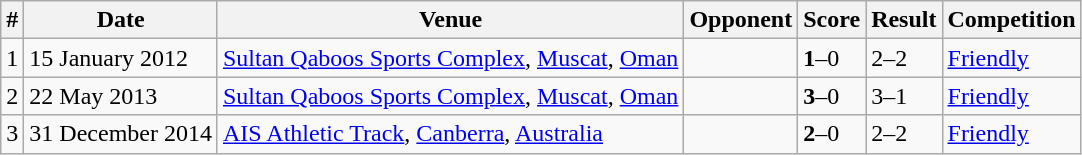<table class="wikitable">
<tr>
<th>#</th>
<th>Date</th>
<th>Venue</th>
<th>Opponent</th>
<th>Score</th>
<th>Result</th>
<th>Competition</th>
</tr>
<tr>
<td>1</td>
<td>15 January 2012</td>
<td><a href='#'>Sultan Qaboos Sports Complex</a>, <a href='#'>Muscat</a>, <a href='#'>Oman</a></td>
<td></td>
<td><strong>1</strong>–0</td>
<td>2–2</td>
<td><a href='#'>Friendly</a></td>
</tr>
<tr>
<td>2</td>
<td>22 May 2013</td>
<td><a href='#'>Sultan Qaboos Sports Complex</a>, <a href='#'>Muscat</a>, <a href='#'>Oman</a></td>
<td></td>
<td><strong>3</strong>–0</td>
<td>3–1</td>
<td><a href='#'>Friendly</a></td>
</tr>
<tr>
<td>3</td>
<td>31 December 2014</td>
<td><a href='#'>AIS Athletic Track</a>, <a href='#'>Canberra</a>, <a href='#'>Australia</a></td>
<td></td>
<td><strong>2</strong>–0</td>
<td>2–2</td>
<td><a href='#'>Friendly</a></td>
</tr>
</table>
